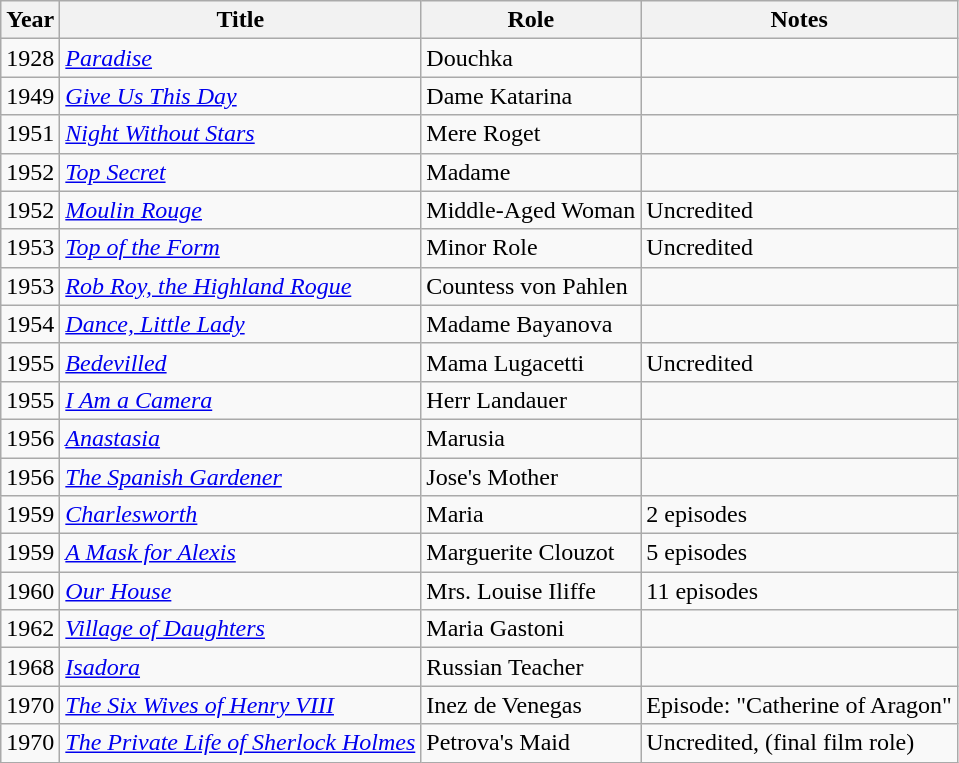<table class="wikitable">
<tr>
<th>Year</th>
<th>Title</th>
<th>Role</th>
<th>Notes</th>
</tr>
<tr>
<td>1928</td>
<td><em><a href='#'>Paradise</a></em></td>
<td>Douchka</td>
<td></td>
</tr>
<tr>
<td>1949</td>
<td><em><a href='#'>Give Us This Day</a></em></td>
<td>Dame Katarina</td>
<td></td>
</tr>
<tr>
<td>1951</td>
<td><em><a href='#'>Night Without Stars</a></em></td>
<td>Mere Roget</td>
<td></td>
</tr>
<tr>
<td>1952</td>
<td><em><a href='#'>Top Secret</a></em></td>
<td>Madame</td>
<td></td>
</tr>
<tr>
<td>1952</td>
<td><em><a href='#'>Moulin Rouge</a></em></td>
<td>Middle-Aged Woman</td>
<td>Uncredited</td>
</tr>
<tr>
<td>1953</td>
<td><em><a href='#'>Top of the Form</a></em></td>
<td>Minor Role</td>
<td>Uncredited</td>
</tr>
<tr>
<td>1953</td>
<td><em><a href='#'>Rob Roy, the Highland Rogue</a></em></td>
<td>Countess von Pahlen</td>
<td></td>
</tr>
<tr>
<td>1954</td>
<td><em><a href='#'>Dance, Little Lady</a></em></td>
<td>Madame Bayanova</td>
<td></td>
</tr>
<tr>
<td>1955</td>
<td><em><a href='#'>Bedevilled</a></em></td>
<td>Mama Lugacetti</td>
<td>Uncredited</td>
</tr>
<tr>
<td>1955</td>
<td><em><a href='#'>I Am a Camera</a></em></td>
<td>Herr Landauer</td>
<td></td>
</tr>
<tr>
<td>1956</td>
<td><em><a href='#'>Anastasia</a></em></td>
<td>Marusia</td>
<td></td>
</tr>
<tr>
<td>1956</td>
<td><em><a href='#'>The Spanish Gardener</a></em></td>
<td>Jose's Mother</td>
<td></td>
</tr>
<tr>
<td>1959</td>
<td><em><a href='#'>Charlesworth</a></em></td>
<td>Maria</td>
<td>2 episodes</td>
</tr>
<tr>
<td>1959</td>
<td><em><a href='#'>A Mask for Alexis</a></em></td>
<td>Marguerite Clouzot</td>
<td>5 episodes</td>
</tr>
<tr>
<td>1960</td>
<td><em><a href='#'>Our House</a></em></td>
<td>Mrs. Louise Iliffe</td>
<td>11 episodes</td>
</tr>
<tr>
<td>1962</td>
<td><em><a href='#'>Village of Daughters</a></em></td>
<td>Maria Gastoni</td>
<td></td>
</tr>
<tr>
<td>1968</td>
<td><em><a href='#'>Isadora</a></em></td>
<td>Russian Teacher</td>
<td></td>
</tr>
<tr>
<td>1970</td>
<td><em><a href='#'>The Six Wives of Henry VIII</a></em></td>
<td>Inez de Venegas</td>
<td>Episode: "Catherine of Aragon"</td>
</tr>
<tr>
<td>1970</td>
<td><em><a href='#'>The Private Life of Sherlock Holmes</a></em></td>
<td>Petrova's Maid</td>
<td>Uncredited, (final film role)</td>
</tr>
</table>
